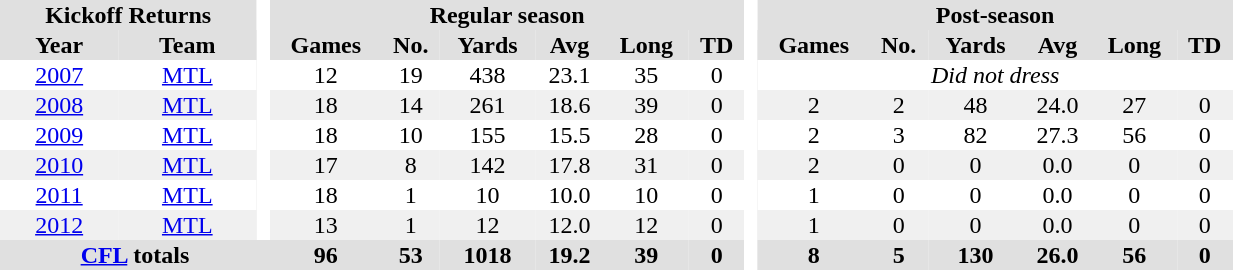<table BORDER="0" CELLPADDING="1" CELLSPACING="0" width="65%" style="text-align:center">
<tr bgcolor="#e0e0e0">
<th colspan="2">Kickoff Returns</th>
<th rowspan="99" bgcolor="#ffffff"> </th>
<th colspan="6">Regular season</th>
<th rowspan="99" bgcolor="#ffffff"> </th>
<th colspan="6">Post-season</th>
</tr>
<tr bgcolor="#e0e0e0">
<th>Year</th>
<th>Team</th>
<th>Games</th>
<th>No.</th>
<th>Yards</th>
<th>Avg</th>
<th>Long</th>
<th>TD</th>
<th>Games</th>
<th>No.</th>
<th>Yards</th>
<th>Avg</th>
<th>Long</th>
<th>TD</th>
</tr>
<tr ALIGN="center">
<td><a href='#'>2007</a></td>
<td><a href='#'>MTL</a></td>
<td>12</td>
<td>19</td>
<td>438</td>
<td>23.1</td>
<td>35</td>
<td>0</td>
<td colspan="6"><em>Did not dress</em></td>
</tr>
<tr ALIGN="center" bgcolor="#f0f0f0">
<td><a href='#'>2008</a></td>
<td><a href='#'>MTL</a></td>
<td>18</td>
<td>14</td>
<td>261</td>
<td>18.6</td>
<td>39</td>
<td>0</td>
<td>2</td>
<td>2</td>
<td>48</td>
<td>24.0</td>
<td>27</td>
<td>0</td>
</tr>
<tr ALIGN="center">
<td><a href='#'>2009</a></td>
<td><a href='#'>MTL</a></td>
<td>18</td>
<td>10</td>
<td>155</td>
<td>15.5</td>
<td>28</td>
<td>0</td>
<td>2</td>
<td>3</td>
<td>82</td>
<td>27.3</td>
<td>56</td>
<td>0</td>
</tr>
<tr ALIGN="center" bgcolor="#f0f0f0">
<td><a href='#'>2010</a></td>
<td><a href='#'>MTL</a></td>
<td>17</td>
<td>8</td>
<td>142</td>
<td>17.8</td>
<td>31</td>
<td>0</td>
<td>2</td>
<td>0</td>
<td>0</td>
<td>0.0</td>
<td>0</td>
<td>0</td>
</tr>
<tr ALIGN="center">
<td><a href='#'>2011</a></td>
<td><a href='#'>MTL</a></td>
<td>18</td>
<td>1</td>
<td>10</td>
<td>10.0</td>
<td>10</td>
<td>0</td>
<td>1</td>
<td>0</td>
<td>0</td>
<td>0.0</td>
<td>0</td>
<td>0</td>
</tr>
<tr ALIGN="center" bgcolor="#f0f0f0">
<td><a href='#'>2012</a></td>
<td><a href='#'>MTL</a></td>
<td>13</td>
<td>1</td>
<td>12</td>
<td>12.0</td>
<td>12</td>
<td>0</td>
<td>1</td>
<td>0</td>
<td>0</td>
<td>0.0</td>
<td>0</td>
<td>0</td>
</tr>
<tr bgcolor="#e0e0e0">
<th colspan="3"><a href='#'>CFL</a> totals</th>
<th>96</th>
<th>53</th>
<th>1018</th>
<th>19.2</th>
<th>39</th>
<th>0</th>
<th>8</th>
<th>5</th>
<th>130</th>
<th>26.0</th>
<th>56</th>
<th>0</th>
</tr>
</table>
